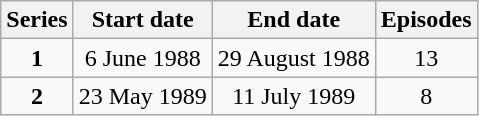<table class="wikitable" style="text-align:center;">
<tr>
<th>Series</th>
<th>Start date</th>
<th>End date</th>
<th>Episodes</th>
</tr>
<tr>
<td><strong>1</strong></td>
<td>6 June 1988</td>
<td>29 August 1988</td>
<td>13</td>
</tr>
<tr>
<td><strong>2</strong></td>
<td>23 May 1989</td>
<td>11 July 1989</td>
<td>8</td>
</tr>
</table>
